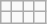<table class="wikitable">
<tr>
<td></td>
<td></td>
<td></td>
<td></td>
</tr>
<tr>
<td></td>
<td></td>
<td></td>
<td></td>
</tr>
</table>
